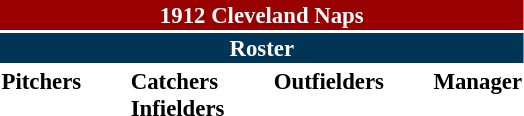<table class="toccolours" style="font-size: 95%;">
<tr>
<th colspan="10" style="background-color: #990000; color: white; text-align: center;">1912 Cleveland Naps</th>
</tr>
<tr>
<td colspan="10" style="background-color: #023456; color: white; text-align: center;"><strong>Roster</strong></td>
</tr>
<tr>
<td valign="top"><strong>Pitchers</strong><br>














</td>
<td width="25px"></td>
<td valign="top"><strong>Catchers</strong><br>





<strong>Infielders</strong>













</td>
<td width="25px"></td>
<td valign="top"><strong>Outfielders</strong><br>









</td>
<td width="25px"></td>
<td valign="top"><strong>Manager</strong><br>
</td>
</tr>
</table>
